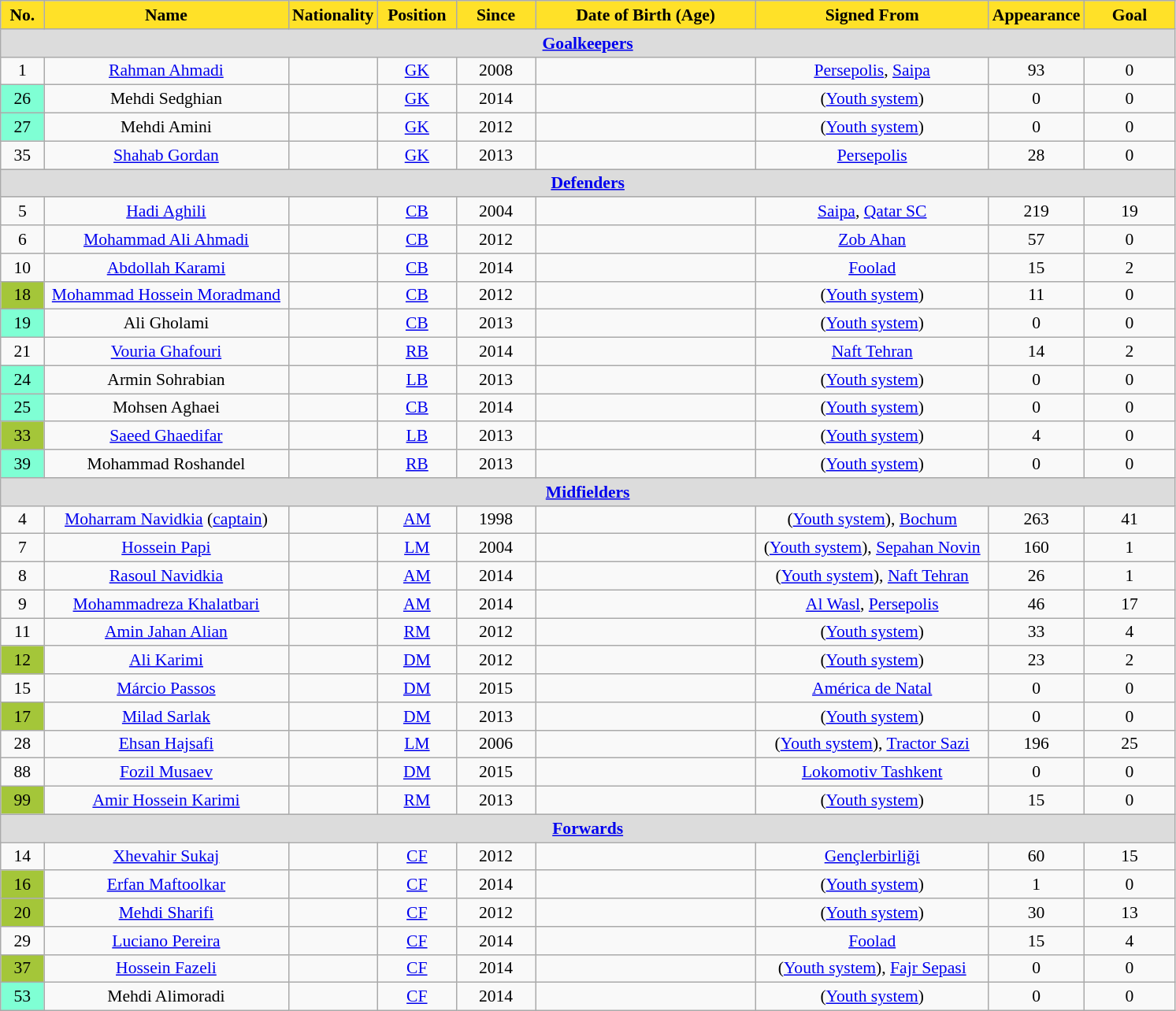<table class="wikitable" style="text-align: center; font-size:90%">
<tr>
<th style="background:#ffe128; color:black" align=right width=30px>No.</th>
<th style="background:#ffe128; color:black" align=center width=200px>Name</th>
<th style="background:#ffe128; color:black" align=center width=60px>Nationality</th>
<th style="background:#ffe128; color:black" align=center width=60px>Position</th>
<th style="background:#ffe128; color:black" align=center width=60px>Since</th>
<th style="background:#ffe128; color:black" align=center width=180px>Date of Birth (Age)</th>
<th style="background:#ffe128; color:black" align=center width=190px>Signed From</th>
<th style="background:#ffe128; color:black" align=center width=70px>Appearance</th>
<th style="background:#ffe128; color:black" align=center width=70px>Goal</th>
</tr>
<tr>
<th colspan=9 style="background: #DCDCDC" align=center><a href='#'>Goalkeepers</a></th>
</tr>
<tr>
<td>1</td>
<td><a href='#'>Rahman Ahmadi</a></td>
<td></td>
<td><a href='#'>GK</a></td>
<td>2008</td>
<td></td>
<td><a href='#'>Persepolis</a>, <a href='#'>Saipa</a></td>
<td>93</td>
<td>0</td>
</tr>
<tr>
<td bgcolor=#7FFFD4>26</td>
<td>Mehdi Sedghian</td>
<td></td>
<td><a href='#'>GK</a></td>
<td>2014</td>
<td></td>
<td>(<a href='#'>Youth system</a>)</td>
<td>0</td>
<td>0</td>
</tr>
<tr>
<td bgcolor=#7FFFD4>27</td>
<td>Mehdi Amini</td>
<td></td>
<td><a href='#'>GK</a></td>
<td>2012</td>
<td></td>
<td>(<a href='#'>Youth system</a>)</td>
<td>0</td>
<td>0</td>
</tr>
<tr>
<td>35</td>
<td><a href='#'>Shahab Gordan</a></td>
<td></td>
<td><a href='#'>GK</a></td>
<td>2013</td>
<td></td>
<td><a href='#'>Persepolis</a></td>
<td>28</td>
<td>0</td>
</tr>
<tr>
<th colspan=9 style="background: #DCDCDC" align=center><a href='#'>Defenders</a></th>
</tr>
<tr>
<td>5</td>
<td><a href='#'>Hadi Aghili</a></td>
<td></td>
<td><a href='#'>CB</a></td>
<td>2004</td>
<td></td>
<td><a href='#'>Saipa</a>,  <a href='#'>Qatar SC</a></td>
<td>219</td>
<td>19</td>
</tr>
<tr>
<td>6</td>
<td><a href='#'>Mohammad Ali Ahmadi</a></td>
<td></td>
<td><a href='#'>CB</a></td>
<td>2012</td>
<td></td>
<td><a href='#'>Zob Ahan</a></td>
<td>57</td>
<td>0</td>
</tr>
<tr>
<td>10</td>
<td><a href='#'>Abdollah Karami</a></td>
<td></td>
<td><a href='#'>CB</a></td>
<td>2014</td>
<td></td>
<td><a href='#'>Foolad</a></td>
<td>15</td>
<td>2</td>
</tr>
<tr>
<td bgcolor=#A4C639>18</td>
<td><a href='#'>Mohammad Hossein Moradmand</a></td>
<td></td>
<td><a href='#'>CB</a></td>
<td>2012</td>
<td></td>
<td>(<a href='#'>Youth system</a>)</td>
<td>11</td>
<td>0</td>
</tr>
<tr>
<td bgcolor=#7FFFD4>19</td>
<td>Ali Gholami</td>
<td></td>
<td><a href='#'>CB</a></td>
<td>2013</td>
<td></td>
<td>(<a href='#'>Youth system</a>)</td>
<td>0</td>
<td>0</td>
</tr>
<tr>
<td>21</td>
<td><a href='#'>Vouria Ghafouri</a></td>
<td></td>
<td><a href='#'>RB</a></td>
<td>2014</td>
<td></td>
<td><a href='#'>Naft Tehran</a></td>
<td>14</td>
<td>2</td>
</tr>
<tr>
<td bgcolor=#7FFFD4>24</td>
<td>Armin Sohrabian</td>
<td></td>
<td><a href='#'>LB</a></td>
<td>2013</td>
<td></td>
<td>(<a href='#'>Youth system</a>)</td>
<td>0</td>
<td>0</td>
</tr>
<tr>
<td bgcolor=#7FFFD4>25</td>
<td>Mohsen Aghaei</td>
<td></td>
<td><a href='#'>CB</a></td>
<td>2014</td>
<td></td>
<td>(<a href='#'>Youth system</a>)</td>
<td>0</td>
<td>0</td>
</tr>
<tr>
<td bgcolor=#A4C639>33</td>
<td><a href='#'>Saeed Ghaedifar</a></td>
<td></td>
<td><a href='#'>LB</a></td>
<td>2013</td>
<td></td>
<td>(<a href='#'>Youth system</a>)</td>
<td>4</td>
<td>0</td>
</tr>
<tr>
<td bgcolor=#7FFFD4>39</td>
<td>Mohammad Roshandel</td>
<td></td>
<td><a href='#'>RB</a></td>
<td>2013</td>
<td></td>
<td>(<a href='#'>Youth system</a>)</td>
<td>0</td>
<td>0</td>
</tr>
<tr>
<th colspan=9 style="background: #DCDCDC" align=center><a href='#'>Midfielders</a></th>
</tr>
<tr>
<td>4</td>
<td><a href='#'>Moharram Navidkia</a> (<a href='#'>captain</a>)</td>
<td></td>
<td><a href='#'>AM</a></td>
<td>1998</td>
<td></td>
<td>(<a href='#'>Youth system</a>),  <a href='#'>Bochum</a></td>
<td>263</td>
<td>41</td>
</tr>
<tr>
<td>7</td>
<td><a href='#'>Hossein Papi</a></td>
<td></td>
<td><a href='#'>LM</a></td>
<td>2004</td>
<td></td>
<td>(<a href='#'>Youth system</a>), <a href='#'>Sepahan Novin</a></td>
<td>160</td>
<td>1</td>
</tr>
<tr>
<td>8</td>
<td><a href='#'>Rasoul Navidkia</a></td>
<td></td>
<td><a href='#'>AM</a></td>
<td>2014</td>
<td></td>
<td>(<a href='#'>Youth system</a>), <a href='#'>Naft Tehran</a></td>
<td>26</td>
<td>1</td>
</tr>
<tr>
<td>9</td>
<td><a href='#'>Mohammadreza Khalatbari</a></td>
<td></td>
<td><a href='#'>AM</a></td>
<td>2014</td>
<td></td>
<td> <a href='#'>Al Wasl</a>, <a href='#'>Persepolis</a></td>
<td>46</td>
<td>17</td>
</tr>
<tr>
<td>11</td>
<td><a href='#'>Amin Jahan Alian</a></td>
<td></td>
<td><a href='#'>RM</a></td>
<td>2012</td>
<td></td>
<td>(<a href='#'>Youth system</a>)</td>
<td>33</td>
<td>4</td>
</tr>
<tr>
<td bgcolor=#A4C639>12</td>
<td><a href='#'>Ali Karimi</a></td>
<td></td>
<td><a href='#'>DM</a></td>
<td>2012</td>
<td></td>
<td>(<a href='#'>Youth system</a>)</td>
<td>23</td>
<td>2</td>
</tr>
<tr>
<td>15</td>
<td><a href='#'>Márcio Passos</a></td>
<td></td>
<td><a href='#'>DM</a></td>
<td>2015</td>
<td></td>
<td> <a href='#'>América de Natal</a></td>
<td>0</td>
<td>0</td>
</tr>
<tr>
<td bgcolor=#A4C639>17</td>
<td><a href='#'>Milad Sarlak</a></td>
<td></td>
<td><a href='#'>DM</a></td>
<td>2013</td>
<td></td>
<td>(<a href='#'>Youth system</a>)</td>
<td>0</td>
<td>0</td>
</tr>
<tr>
<td>28</td>
<td><a href='#'>Ehsan Hajsafi</a></td>
<td></td>
<td><a href='#'>LM</a></td>
<td>2006</td>
<td></td>
<td>(<a href='#'>Youth system</a>), <a href='#'>Tractor Sazi</a></td>
<td>196</td>
<td>25</td>
</tr>
<tr>
<td>88</td>
<td><a href='#'>Fozil Musaev</a></td>
<td></td>
<td><a href='#'>DM</a></td>
<td>2015</td>
<td></td>
<td> <a href='#'>Lokomotiv Tashkent</a></td>
<td>0</td>
<td>0</td>
</tr>
<tr>
<td bgcolor=#A4C639>99</td>
<td><a href='#'>Amir Hossein Karimi</a></td>
<td></td>
<td><a href='#'>RM</a></td>
<td>2013</td>
<td></td>
<td>(<a href='#'>Youth system</a>)</td>
<td>15</td>
<td>0</td>
</tr>
<tr>
<th colspan=11 style="background: #DCDCDC" align=center><a href='#'>Forwards</a></th>
</tr>
<tr>
<td>14</td>
<td><a href='#'>Xhevahir Sukaj</a></td>
<td></td>
<td><a href='#'>CF</a></td>
<td>2012</td>
<td></td>
<td> <a href='#'>Gençlerbirliği</a></td>
<td>60</td>
<td>15</td>
</tr>
<tr>
<td bgcolor=#A4C639>16</td>
<td><a href='#'>Erfan Maftoolkar</a></td>
<td></td>
<td><a href='#'>CF</a></td>
<td>2014</td>
<td></td>
<td>(<a href='#'>Youth system</a>)</td>
<td>1</td>
<td>0</td>
</tr>
<tr>
<td bgcolor=#A4C639>20</td>
<td><a href='#'>Mehdi Sharifi</a></td>
<td></td>
<td><a href='#'>CF</a></td>
<td>2012</td>
<td></td>
<td>(<a href='#'>Youth system</a>)</td>
<td>30</td>
<td>13</td>
</tr>
<tr>
<td>29</td>
<td><a href='#'>Luciano Pereira</a></td>
<td></td>
<td><a href='#'>CF</a></td>
<td>2014</td>
<td></td>
<td><a href='#'>Foolad</a></td>
<td>15</td>
<td>4</td>
</tr>
<tr>
<td bgcolor=#A4C639>37</td>
<td><a href='#'>Hossein Fazeli</a></td>
<td></td>
<td><a href='#'>CF</a></td>
<td>2014</td>
<td></td>
<td>(<a href='#'>Youth system</a>), <a href='#'>Fajr Sepasi</a></td>
<td>0</td>
<td>0</td>
</tr>
<tr>
<td bgcolor=#7FFFD4>53</td>
<td>Mehdi Alimoradi</td>
<td></td>
<td><a href='#'>CF</a></td>
<td>2014</td>
<td></td>
<td>(<a href='#'>Youth system</a>)</td>
<td>0</td>
<td>0</td>
</tr>
</table>
